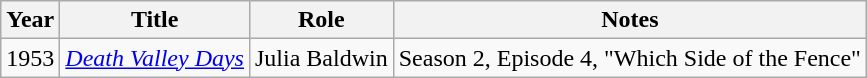<table class="wikitable plainrowheaders sortable">
<tr>
<th scope="col">Year</th>
<th scope="col">Title</th>
<th scope="col">Role</th>
<th scope="col" class="unsortable">Notes</th>
</tr>
<tr>
<td>1953</td>
<td><em><a href='#'>Death Valley Days</a></em></td>
<td>Julia Baldwin</td>
<td>Season 2, Episode 4, "Which Side of the Fence"</td>
</tr>
</table>
